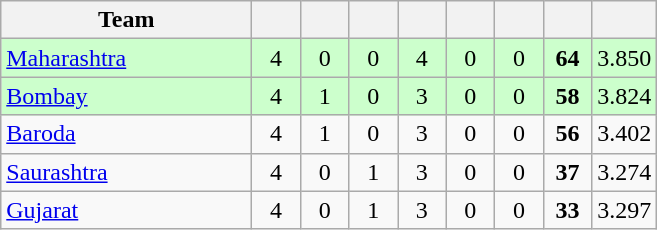<table class="wikitable" style="text-align:center">
<tr>
<th style="width:160px">Team</th>
<th style="width:25px"></th>
<th style="width:25px"></th>
<th style="width:25px"></th>
<th style="width:25px"></th>
<th style="width:25px"></th>
<th style="width:25px"></th>
<th style="width:25px"></th>
<th style="width:25px;"></th>
</tr>
<tr style="background:#cfc;">
<td style="text-align:left"><a href='#'>Maharashtra</a></td>
<td>4</td>
<td>0</td>
<td>0</td>
<td>4</td>
<td>0</td>
<td>0</td>
<td><strong>64</strong></td>
<td>3.850</td>
</tr>
<tr style="background:#cfc;">
<td style="text-align:left"><a href='#'>Bombay</a></td>
<td>4</td>
<td>1</td>
<td>0</td>
<td>3</td>
<td>0</td>
<td>0</td>
<td><strong>58</strong></td>
<td>3.824</td>
</tr>
<tr>
<td style="text-align:left"><a href='#'>Baroda</a></td>
<td>4</td>
<td>1</td>
<td>0</td>
<td>3</td>
<td>0</td>
<td>0</td>
<td><strong>56</strong></td>
<td>3.402</td>
</tr>
<tr>
<td style="text-align:left"><a href='#'>Saurashtra</a></td>
<td>4</td>
<td>0</td>
<td>1</td>
<td>3</td>
<td>0</td>
<td>0</td>
<td><strong>37</strong></td>
<td>3.274</td>
</tr>
<tr>
<td style="text-align:left"><a href='#'>Gujarat</a></td>
<td>4</td>
<td>0</td>
<td>1</td>
<td>3</td>
<td>0</td>
<td>0</td>
<td><strong>33</strong></td>
<td>3.297</td>
</tr>
</table>
